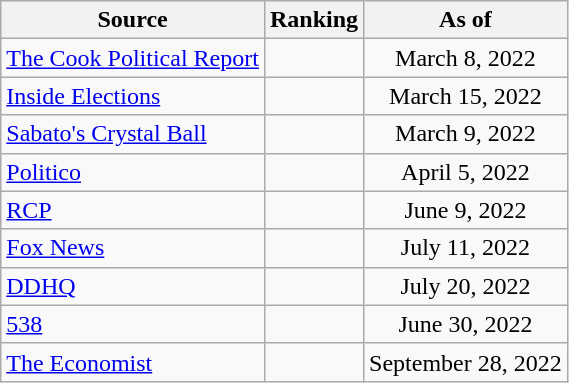<table class="wikitable" style="text-align:center">
<tr>
<th>Source</th>
<th>Ranking</th>
<th>As of</th>
</tr>
<tr>
<td align=left><a href='#'>The Cook Political Report</a></td>
<td></td>
<td>March 8, 2022</td>
</tr>
<tr>
<td align=left><a href='#'>Inside Elections</a></td>
<td></td>
<td>March 15, 2022</td>
</tr>
<tr>
<td align=left><a href='#'>Sabato's Crystal Ball</a></td>
<td></td>
<td>March 9, 2022</td>
</tr>
<tr>
<td align="left"><a href='#'>Politico</a></td>
<td></td>
<td>April 5, 2022</td>
</tr>
<tr>
<td align="left"><a href='#'>RCP</a></td>
<td></td>
<td>June 9, 2022</td>
</tr>
<tr>
<td align=left><a href='#'>Fox News</a></td>
<td></td>
<td>July 11, 2022</td>
</tr>
<tr>
<td align="left"><a href='#'>DDHQ</a></td>
<td></td>
<td>July 20, 2022</td>
</tr>
<tr>
<td align="left"><a href='#'>538</a></td>
<td></td>
<td>June 30, 2022</td>
</tr>
<tr>
<td align="left"><a href='#'>The Economist</a></td>
<td></td>
<td>September 28, 2022</td>
</tr>
</table>
